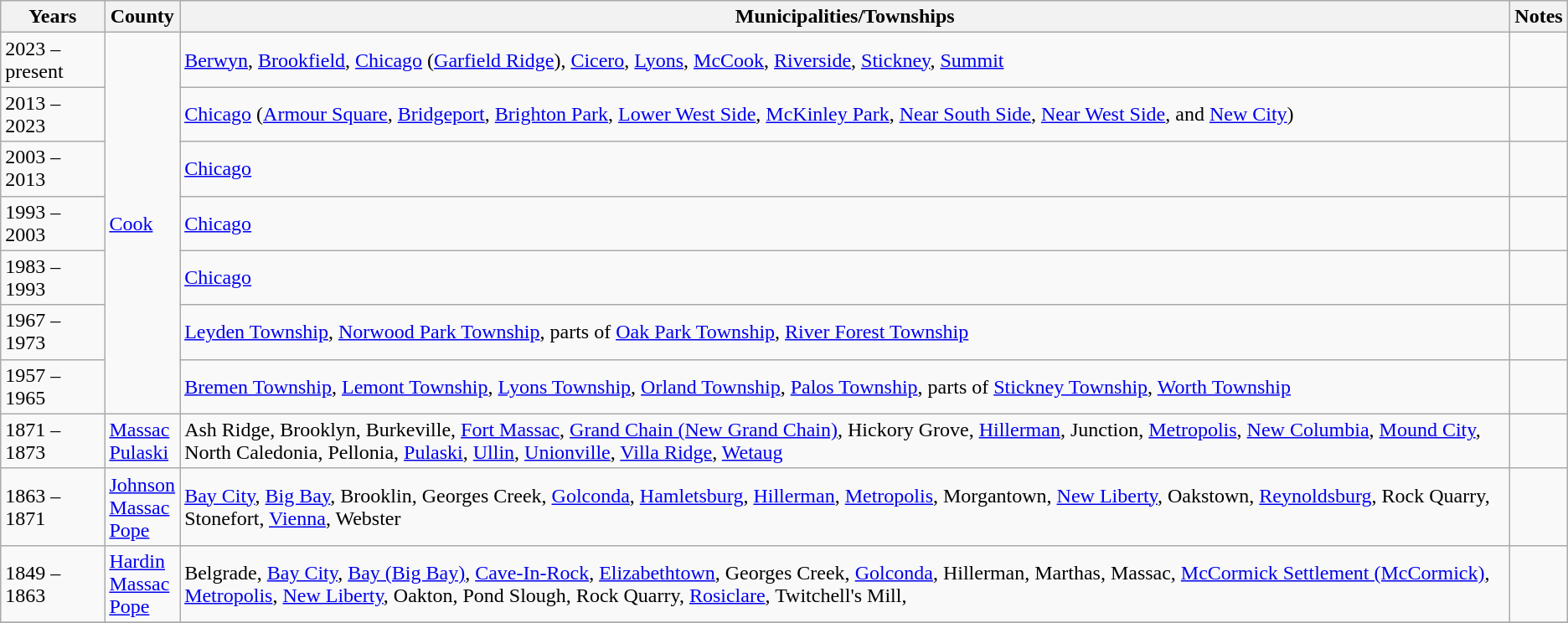<table class=wikitable>
<tr valign=bottom>
<th>Years</th>
<th>County</th>
<th>Municipalities/Townships</th>
<th>Notes</th>
</tr>
<tr>
<td>2023 – present</td>
<td rowspan=7><a href='#'>Cook</a></td>
<td><a href='#'>Berwyn</a>, <a href='#'>Brookfield</a>, <a href='#'>Chicago</a> (<a href='#'>Garfield Ridge</a>), <a href='#'>Cicero</a>, <a href='#'>Lyons</a>, <a href='#'>McCook</a>, <a href='#'>Riverside</a>, <a href='#'>Stickney</a>, <a href='#'>Summit</a></td>
<td></td>
</tr>
<tr>
<td>2013 – 2023</td>
<td><a href='#'>Chicago</a> (<a href='#'>Armour Square</a>, <a href='#'>Bridgeport</a>, <a href='#'>Brighton Park</a>, <a href='#'>Lower West Side</a>, <a href='#'>McKinley Park</a>, <a href='#'>Near South Side</a>, <a href='#'>Near West Side</a>, and <a href='#'>New City</a>)</td>
<td></td>
</tr>
<tr>
<td>2003 – 2013</td>
<td><a href='#'>Chicago</a></td>
<td></td>
</tr>
<tr>
<td>1993 – 2003</td>
<td><a href='#'>Chicago</a></td>
<td></td>
</tr>
<tr>
<td>1983 – 1993</td>
<td><a href='#'>Chicago</a></td>
<td></td>
</tr>
<tr>
<td>1967 – 1973</td>
<td><a href='#'>Leyden Township</a>, <a href='#'>Norwood Park Township</a>, parts of <a href='#'>Oak Park Township</a>, <a href='#'>River Forest Township</a></td>
<td></td>
</tr>
<tr>
<td>1957 – 1965</td>
<td><a href='#'>Bremen Township</a>, <a href='#'>Lemont Township</a>, <a href='#'>Lyons Township</a>, <a href='#'>Orland Township</a>, <a href='#'>Palos Township</a>, parts of <a href='#'>Stickney Township</a>, <a href='#'>Worth Township</a></td>
<td></td>
</tr>
<tr>
<td>1871 – 1873</td>
<td><a href='#'>Massac</a><br><a href='#'>Pulaski</a></td>
<td>Ash Ridge, Brooklyn, Burkeville, <a href='#'>Fort Massac</a>, <a href='#'>Grand Chain (New Grand Chain)</a>, Hickory Grove, <a href='#'>Hillerman</a>, Junction, <a href='#'>Metropolis</a>, <a href='#'>New Columbia</a>, <a href='#'>Mound City</a>, North Caledonia, Pellonia, <a href='#'>Pulaski</a>, <a href='#'>Ullin</a>, <a href='#'>Unionville</a>, <a href='#'>Villa Ridge</a>, <a href='#'>Wetaug</a></td>
<td></td>
</tr>
<tr>
<td>1863 – 1871</td>
<td><a href='#'>Johnson</a><br><a href='#'>Massac</a><br><a href='#'>Pope</a></td>
<td><a href='#'>Bay City</a>, <a href='#'>Big Bay</a>, Brooklin, Georges Creek, <a href='#'>Golconda</a>, <a href='#'>Hamletsburg</a>, <a href='#'>Hillerman</a>, <a href='#'>Metropolis</a>, Morgantown, <a href='#'>New Liberty</a>, Oakstown, <a href='#'>Reynoldsburg</a>, Rock Quarry, Stonefort, <a href='#'>Vienna</a>, Webster</td>
<td></td>
</tr>
<tr>
<td>1849 – 1863</td>
<td><a href='#'>Hardin</a><br><a href='#'>Massac</a><br><a href='#'>Pope</a></td>
<td>Belgrade, <a href='#'>Bay City</a>, <a href='#'>Bay (Big Bay)</a>, <a href='#'>Cave-In-Rock</a>, <a href='#'>Elizabethtown</a>, Georges Creek, <a href='#'>Golconda</a>, Hillerman, Marthas, Massac, <a href='#'>McCormick Settlement (McCormick)</a>, <a href='#'>Metropolis</a>, <a href='#'>New Liberty</a>, Oakton, Pond Slough, Rock Quarry, <a href='#'>Rosiclare</a>, Twitchell's Mill,</td>
<td></td>
</tr>
<tr>
</tr>
</table>
